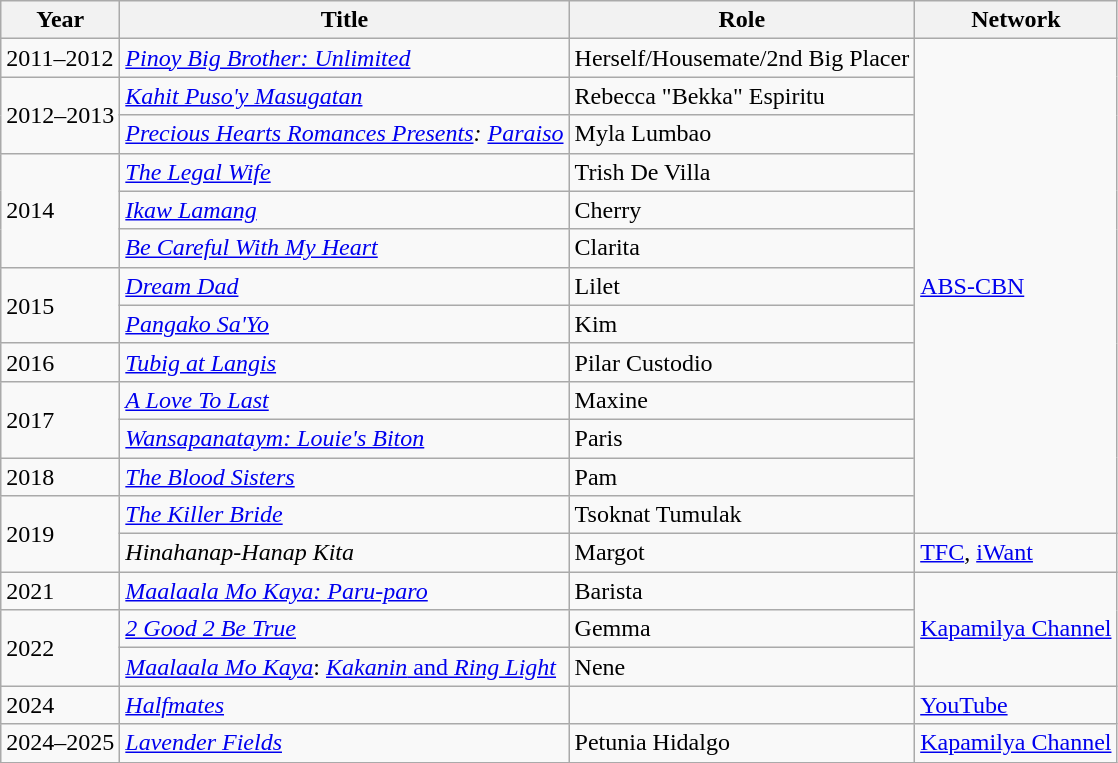<table class="wikitable sortable" >
<tr>
<th>Year</th>
<th>Title</th>
<th>Role</th>
<th>Network</th>
</tr>
<tr>
<td>2011–2012</td>
<td><em><a href='#'>Pinoy Big Brother: Unlimited</a></em></td>
<td>Herself/Housemate/2nd Big Placer</td>
<td rowspan="13"><a href='#'>ABS-CBN</a></td>
</tr>
<tr>
<td rowspan="2">2012–2013</td>
<td><em><a href='#'>Kahit Puso'y Masugatan</a></em></td>
<td>Rebecca "Bekka" Espiritu</td>
</tr>
<tr>
<td><em><a href='#'>Precious Hearts Romances Presents</a>: <a href='#'>Paraiso</a></em></td>
<td>Myla Lumbao</td>
</tr>
<tr>
<td rowspan="3">2014</td>
<td><em><a href='#'>The Legal Wife</a></em></td>
<td>Trish De Villa</td>
</tr>
<tr>
<td><em><a href='#'>Ikaw Lamang</a></em></td>
<td>Cherry</td>
</tr>
<tr>
<td><em><a href='#'>Be Careful With My Heart</a></em></td>
<td>Clarita</td>
</tr>
<tr>
<td rowspan="2">2015</td>
<td><em><a href='#'>Dream Dad</a></em></td>
<td>Lilet</td>
</tr>
<tr>
<td><a href='#'><em>Pangako Sa'Yo</em></a></td>
<td>Kim</td>
</tr>
<tr>
<td>2016</td>
<td><em><a href='#'>Tubig at Langis</a></em></td>
<td>Pilar Custodio</td>
</tr>
<tr>
<td rowspan="2">2017</td>
<td><a href='#'><em>A Love To Last</em></a></td>
<td>Maxine</td>
</tr>
<tr>
<td><a href='#'><em>Wansapanataym: Louie's Biton</em></a></td>
<td>Paris</td>
</tr>
<tr>
<td>2018</td>
<td><a href='#'><em>The Blood Sisters</em></a></td>
<td>Pam</td>
</tr>
<tr>
<td rowspan="2">2019</td>
<td><em><a href='#'>The Killer Bride</a></em></td>
<td>Tsoknat Tumulak</td>
</tr>
<tr>
<td><em>Hinahanap-Hanap Kita</em></td>
<td>Margot</td>
<td><a href='#'>TFC</a>, <a href='#'>iWant</a></td>
</tr>
<tr>
<td>2021</td>
<td><em><a href='#'> Maalaala Mo Kaya: Paru-paro</a></em></td>
<td>Barista</td>
<td rowspan="3"><a href='#'>Kapamilya Channel</a></td>
</tr>
<tr>
<td rowspan="2">2022</td>
<td><em><a href='#'>2 Good 2 Be True</a></em></td>
<td>Gemma</td>
</tr>
<tr>
<td><em><a href='#'>Maalaala Mo Kaya</a></em>: <a href='#'><em>Kakanin</em> and <em>Ring Light</em></a></td>
<td>Nene</td>
</tr>
<tr>
<td>2024</td>
<td><em><a href='#'>Halfmates</a></em></td>
<td></td>
<td><a href='#'>YouTube</a></td>
</tr>
<tr>
<td>2024–2025</td>
<td><a href='#'><em>Lavender Fields</em></a></td>
<td>Petunia Hidalgo</td>
<td><a href='#'>Kapamilya Channel</a></td>
</tr>
</table>
